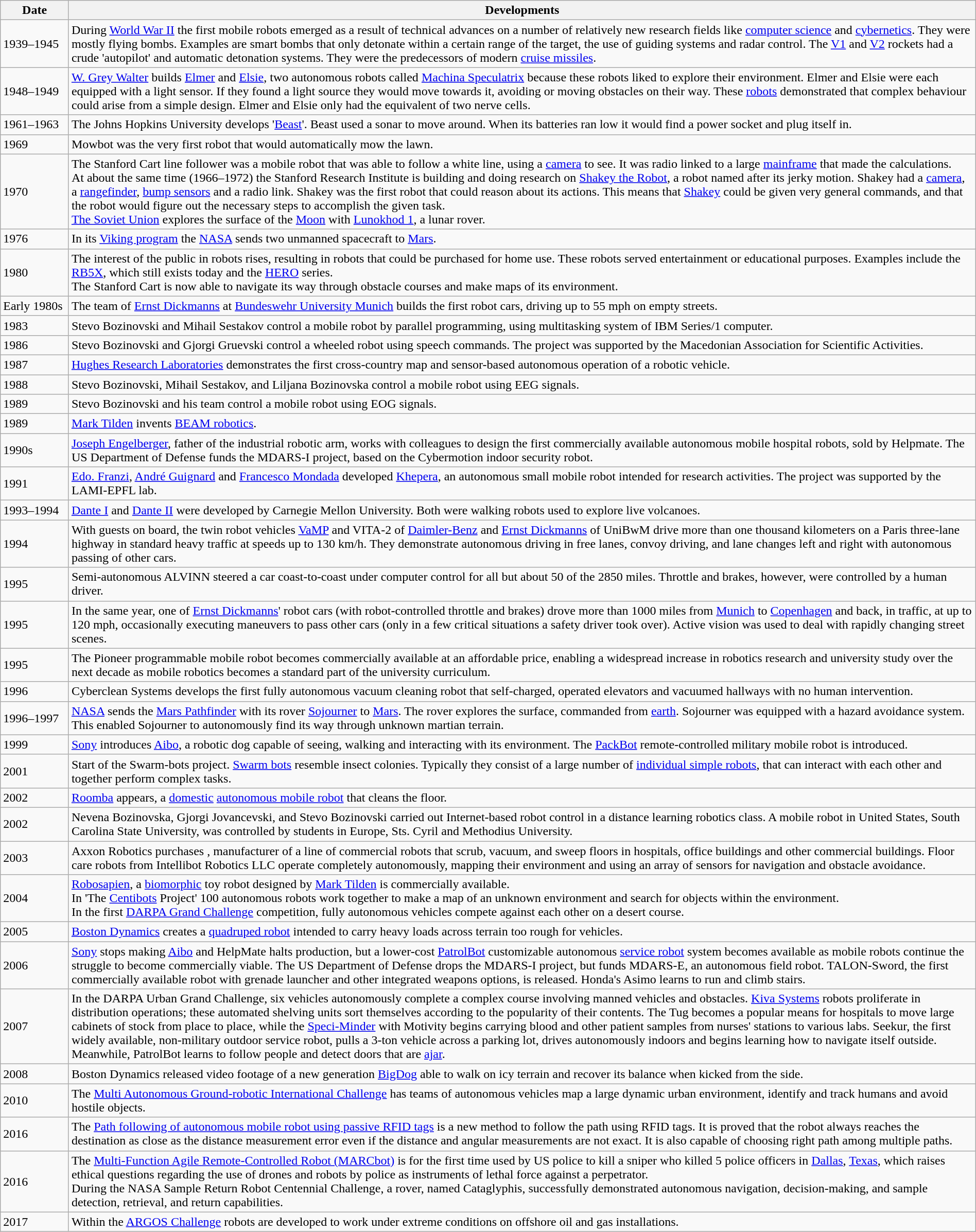<table class="wikitable" style="width:100%;">
<tr>
<th style="width:7%">Date</th>
<th>Developments</th>
</tr>
<tr>
<td>1939–1945</td>
<td>During <a href='#'>World War II</a> the first mobile robots emerged as a result of technical advances on a number of relatively new research fields like <a href='#'>computer science</a> and <a href='#'>cybernetics</a>. They were mostly flying bombs. Examples are smart bombs that only detonate within a certain range of the target, the use of guiding systems and radar control. The <a href='#'>V1</a> and <a href='#'>V2</a> rockets had a crude 'autopilot' and automatic detonation systems. They were the predecessors of modern <a href='#'>cruise missiles</a>.</td>
</tr>
<tr>
<td>1948–1949</td>
<td><a href='#'>W. Grey Walter</a> builds <a href='#'>Elmer</a> and <a href='#'>Elsie</a>, two autonomous robots called <a href='#'>Machina Speculatrix</a> because these robots liked to explore their environment. Elmer and Elsie were each equipped with a light sensor. If they found a light source they would move towards it, avoiding or moving obstacles on their way. These <a href='#'>robots</a> demonstrated that complex behaviour could arise from a simple design. Elmer and Elsie only had the equivalent of two nerve cells.</td>
</tr>
<tr>
<td>1961–1963</td>
<td>The Johns Hopkins University develops '<a href='#'>Beast</a>'. Beast used a sonar to move around. When its batteries ran low it would find a power socket and plug itself in.</td>
</tr>
<tr>
<td>1969</td>
<td>Mowbot was the very first robot that would automatically mow the lawn.</td>
</tr>
<tr>
<td>1970</td>
<td>The Stanford Cart line follower was a mobile robot that was able to follow a white line, using a <a href='#'>camera</a> to see. It was radio linked to a large <a href='#'>mainframe</a> that made the calculations.<br>At about the same time (1966–1972) the Stanford Research Institute is building and doing research on <a href='#'>Shakey the Robot</a>, a robot named after its jerky motion. Shakey had a <a href='#'>camera</a>, a <a href='#'>rangefinder</a>, <a href='#'>bump sensors</a> and a radio link. Shakey was the first robot that could reason about its actions. This means that <a href='#'>Shakey</a> could be given very general commands, and that the robot would figure out the necessary steps to accomplish the given task.<br> <a href='#'>The Soviet Union</a> explores the surface of the <a href='#'>Moon</a> with <a href='#'>Lunokhod 1</a>, a lunar rover.</td>
</tr>
<tr>
<td>1976</td>
<td>In its <a href='#'>Viking program</a> the <a href='#'>NASA</a> sends two unmanned spacecraft to <a href='#'>Mars</a>.</td>
</tr>
<tr>
<td>1980</td>
<td>The interest of the public in robots rises, resulting in robots that could be purchased for home use. These robots served entertainment or educational purposes. Examples include the <a href='#'>RB5X</a>, which still exists today and the <a href='#'>HERO</a> series.<br> The Stanford Cart is now able to navigate its way through obstacle courses and make maps of its environment.</td>
</tr>
<tr>
<td>Early 1980s</td>
<td>The team of  <a href='#'>Ernst Dickmanns</a> at <a href='#'>Bundeswehr University Munich</a> builds the first robot cars, driving up to 55 mph on empty streets.</td>
</tr>
<tr>
<td>1983</td>
<td>Stevo Bozinovski and Mihail Sestakov control a mobile robot by parallel programming, using multitasking system of IBM Series/1 computer.</td>
</tr>
<tr>
<td>1986</td>
<td>Stevo Bozinovski and Gjorgi Gruevski control a wheeled robot using speech commands. The project was supported by the Macedonian Association for Scientific Activities.</td>
</tr>
<tr>
<td>1987</td>
<td><a href='#'>Hughes Research Laboratories</a> demonstrates the first cross-country map and sensor-based autonomous operation of a robotic vehicle.</td>
</tr>
<tr>
<td>1988</td>
<td>Stevo Bozinovski, Mihail Sestakov, and Liljana Bozinovska control a mobile robot using EEG signals.</td>
</tr>
<tr>
<td>1989</td>
<td>Stevo Bozinovski and his team control a mobile robot using EOG signals.</td>
</tr>
<tr>
<td>1989</td>
<td><a href='#'>Mark Tilden</a> invents <a href='#'>BEAM robotics</a>.</td>
</tr>
<tr>
<td>1990s</td>
<td><a href='#'>Joseph Engelberger</a>, father of the industrial robotic arm, works with colleagues to design the first commercially available autonomous mobile hospital robots, sold by Helpmate. The US Department of Defense funds the MDARS-I project, based on the Cybermotion indoor security robot.</td>
</tr>
<tr>
<td>1991</td>
<td><a href='#'>Edo. Franzi</a>, <a href='#'>André Guignard</a> and  <a href='#'>Francesco Mondada</a> developed <a href='#'>Khepera</a>, an autonomous small mobile robot intended for research activities. The project was supported by the LAMI-EPFL lab.</td>
</tr>
<tr>
<td>1993–1994</td>
<td><a href='#'>Dante I</a> and <a href='#'>Dante II</a> were developed by Carnegie Mellon University. Both were walking robots used to explore live volcanoes.</td>
</tr>
<tr>
<td>1994</td>
<td>With guests on board, the twin robot vehicles <a href='#'>VaMP</a> and VITA-2 of <a href='#'>Daimler-Benz</a> and <a href='#'>Ernst Dickmanns</a> of UniBwM drive more than one thousand kilometers on a Paris three-lane highway in standard heavy traffic at speeds up to 130 km/h. They demonstrate autonomous driving in free lanes, convoy driving, and lane changes left and right with autonomous passing of other cars.</td>
</tr>
<tr>
<td>1995</td>
<td>Semi-autonomous ALVINN steered a car coast-to-coast under computer control for all but about 50 of the 2850 miles. Throttle and brakes, however, were controlled by a human driver.</td>
</tr>
<tr>
<td>1995</td>
<td>In the same year, one of <a href='#'>Ernst Dickmanns</a>' robot cars (with robot-controlled throttle and brakes) drove more than 1000 miles from <a href='#'>Munich</a> to <a href='#'>Copenhagen</a> and back, in traffic, at up to 120 mph, occasionally executing maneuvers to pass other cars (only in a few critical situations a safety driver took over). Active vision was used to deal with rapidly changing street scenes.</td>
</tr>
<tr>
<td>1995</td>
<td>The Pioneer programmable mobile robot becomes commercially available at an affordable price, enabling a widespread increase in robotics research and university study over the next decade as mobile robotics becomes a standard part of the university curriculum.</td>
</tr>
<tr>
<td>1996</td>
<td>Cyberclean Systems  develops the first fully autonomous vacuum cleaning robot that self-charged, operated elevators and vacuumed hallways with no human intervention.</td>
</tr>
<tr>
<td>1996–1997</td>
<td><a href='#'>NASA</a> sends the <a href='#'>Mars Pathfinder</a> with its rover <a href='#'>Sojourner</a> to <a href='#'>Mars</a>. The rover explores the surface, commanded from <a href='#'>earth</a>. Sojourner was equipped with a hazard avoidance system. This enabled Sojourner to autonomously find its way through unknown martian terrain.</td>
</tr>
<tr>
<td>1999</td>
<td><a href='#'>Sony</a> introduces <a href='#'>Aibo</a>, a robotic dog capable of seeing, walking and interacting with its environment. The <a href='#'>PackBot</a> remote-controlled military mobile robot is introduced.</td>
</tr>
<tr>
<td>2001</td>
<td>Start of the Swarm-bots project. <a href='#'>Swarm bots</a> resemble insect colonies. Typically they consist of a large number of <a href='#'>individual simple robots</a>, that can interact with each other and together perform complex tasks.</td>
</tr>
<tr>
<td>2002</td>
<td><a href='#'>Roomba</a> appears, a <a href='#'>domestic</a> <a href='#'>autonomous mobile robot</a> that cleans the floor.</td>
</tr>
<tr>
<td>2002</td>
<td>Nevena Bozinovska, Gjorgi Jovancevski, and Stevo Bozinovski carried out Internet-based robot control in a distance learning robotics class. A mobile robot in United States, South Carolina State University, was controlled by students in Europe, Sts. Cyril and Methodius University.</td>
</tr>
<tr>
<td>2003</td>
<td>Axxon Robotics purchases ,  manufacturer of a line of commercial robots that scrub, vacuum, and sweep floors in hospitals, office buildings and other commercial buildings.  Floor care robots from Intellibot Robotics LLC operate completely autonomously, mapping their environment and using an array of sensors for navigation and obstacle avoidance.</td>
</tr>
<tr>
<td>2004</td>
<td><a href='#'>Robosapien</a>, a <a href='#'>biomorphic</a> toy robot designed by <a href='#'>Mark Tilden</a> is commercially available.<br> In 'The <a href='#'>Centibots</a> Project' 100 autonomous robots work together to make a map of an unknown environment and search for objects within the environment. <br> In the first <a href='#'>DARPA Grand Challenge</a> competition, fully autonomous vehicles compete against each other on a desert course.</td>
</tr>
<tr>
<td>2005</td>
<td><a href='#'>Boston Dynamics</a> creates a <a href='#'>quadruped robot</a> intended to carry heavy loads across terrain too rough for vehicles.</td>
</tr>
<tr>
<td>2006</td>
<td><a href='#'>Sony</a> stops making <a href='#'>Aibo</a> and HelpMate halts production, but a lower-cost <a href='#'>PatrolBot</a> customizable autonomous <a href='#'>service robot</a> system becomes available as mobile robots continue the struggle to become commercially viable. The US Department of Defense drops the MDARS-I project, but funds MDARS-E, an autonomous field robot. TALON-Sword, the first commercially available robot with grenade launcher and other integrated weapons options, is released. Honda's Asimo learns to run and climb stairs.</td>
</tr>
<tr>
<td>2007</td>
<td>In the DARPA Urban Grand Challenge, six vehicles autonomously complete a complex course involving manned vehicles and obstacles. <a href='#'>Kiva Systems</a> robots proliferate in distribution operations; these automated shelving units sort themselves according to the popularity of their contents. The Tug becomes a popular means for hospitals to move large cabinets of stock from place to place, while the <a href='#'>Speci-Minder</a> with Motivity begins carrying blood and other patient samples from nurses' stations to various labs. Seekur, the first widely available, non-military outdoor service robot, pulls a 3-ton vehicle across a parking lot,  drives autonomously indoors and begins learning how to navigate itself outside. Meanwhile, PatrolBot learns to follow people and detect doors that are <a href='#'>ajar</a>.</td>
</tr>
<tr>
<td>2008</td>
<td>Boston Dynamics released video footage of a new generation <a href='#'>BigDog</a> able to walk on icy terrain and recover its balance when kicked from the side.</td>
</tr>
<tr>
<td>2010</td>
<td>The <a href='#'>Multi Autonomous Ground-robotic International Challenge</a> has teams of autonomous vehicles map a large dynamic urban environment, identify and track humans and avoid hostile objects.</td>
</tr>
<tr>
<td>2016</td>
<td>The <a href='#'>Path following of autonomous mobile robot using passive RFID tags</a> is a new method to follow the path using RFID tags. It is proved that the robot always reaches the destination as close as the distance measurement error even if the distance and angular measurements are not exact. It is also capable of choosing right path among multiple paths.</td>
</tr>
<tr>
<td>2016</td>
<td>The <a href='#'>Multi-Function Agile Remote-Controlled Robot (MARCbot)</a> is for the first time used by US police to kill a sniper who killed 5 police officers in <a href='#'>Dallas</a>, <a href='#'>Texas</a>, which raises ethical questions regarding the use of drones and robots by police as instruments of lethal force against a perpetrator.<br>During the NASA Sample Return Robot Centennial Challenge, a rover, named Cataglyphis, successfully demonstrated autonomous navigation, decision-making, and sample detection, retrieval, and return capabilities.</td>
</tr>
<tr>
<td>2017</td>
<td>Within the <a href='#'>ARGOS Challenge</a> robots are developed to work under extreme conditions on offshore oil and gas installations.</td>
</tr>
</table>
